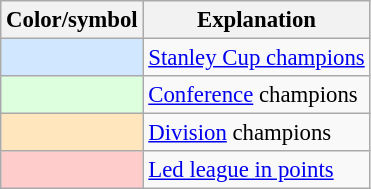<table class="wikitable" style="font-size:95%">
<tr>
<th scope="col">Color/symbol</th>
<th scope="col">Explanation</th>
</tr>
<tr>
<th scope="row" style="background:#D0E7FF"></th>
<td><a href='#'>Stanley Cup champions</a></td>
</tr>
<tr>
<th scope="row" style="background:#DDFFDD"></th>
<td><a href='#'>Conference</a> champions</td>
</tr>
<tr>
<th scope="row" style="background:#FFE6BD"></th>
<td><a href='#'>Division</a> champions</td>
</tr>
<tr>
<th scope="row" style="background:#FFCCCC"></th>
<td><a href='#'>Led league in points</a></td>
</tr>
</table>
